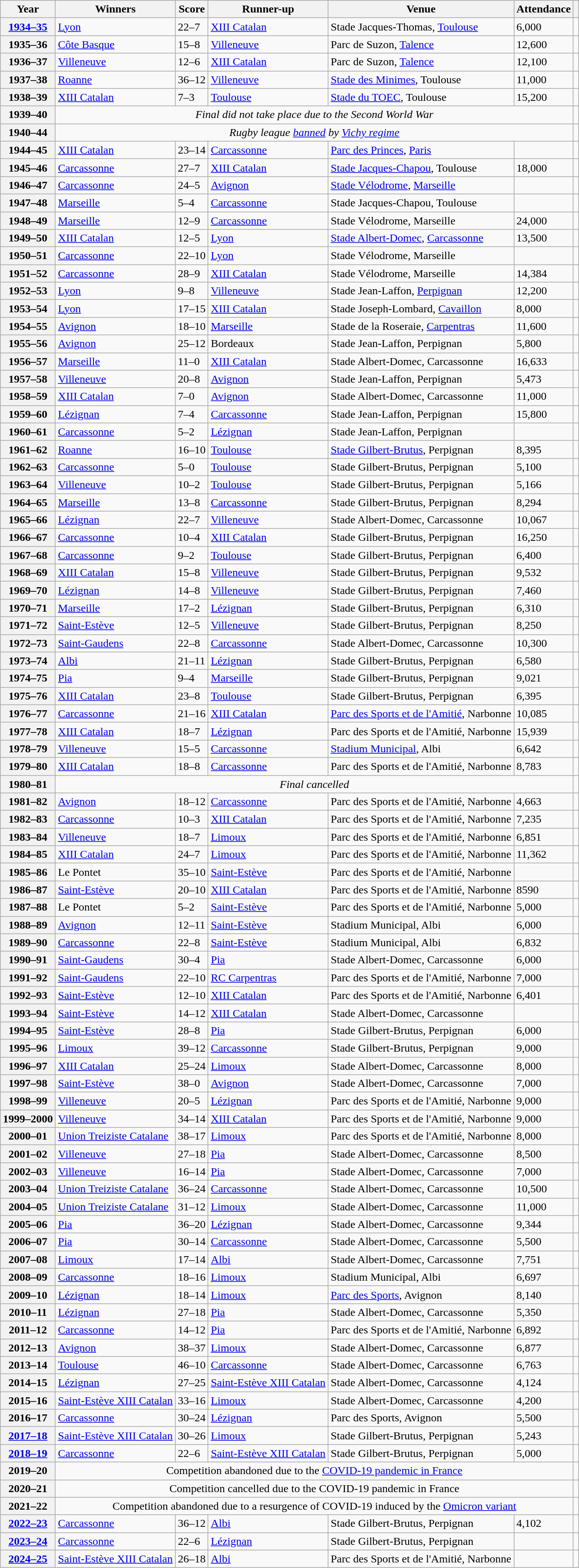<table class="wikitable plainrowheaders defaultleft col3center col6right col7center" style="float:left; margin-right:1em">
<tr>
<th>Year</th>
<th>Winners</th>
<th>Score</th>
<th>Runner-up</th>
<th>Venue</th>
<th>Attendance</th>
<th></th>
</tr>
<tr>
<th scope=row><a href='#'>1934–35</a></th>
<td> <a href='#'>Lyon</a></td>
<td>22–7</td>
<td> <a href='#'>XIII Catalan</a></td>
<td>Stade Jacques-Thomas, <a href='#'>Toulouse</a></td>
<td>6,000</td>
<td></td>
</tr>
<tr>
<th scope=row>1935–36</th>
<td> <a href='#'>Côte Basque</a></td>
<td>15–8</td>
<td> <a href='#'>Villeneuve</a></td>
<td>Parc de Suzon, <a href='#'>Talence</a></td>
<td>12,600</td>
<td></td>
</tr>
<tr>
<th scope=row>1936–37</th>
<td> <a href='#'>Villeneuve</a></td>
<td>12–6</td>
<td> <a href='#'>XIII Catalan</a></td>
<td>Parc de Suzon, <a href='#'>Talence</a></td>
<td>12,100</td>
<td></td>
</tr>
<tr>
<th scope=row>1937–38</th>
<td> <a href='#'>Roanne</a></td>
<td>36–12</td>
<td> <a href='#'>Villeneuve</a></td>
<td><a href='#'>Stade des Minimes</a>, Toulouse</td>
<td>11,000</td>
<td></td>
</tr>
<tr>
<th scope=row>1938–39</th>
<td> <a href='#'>XIII Catalan</a></td>
<td>7–3</td>
<td> <a href='#'>Toulouse</a></td>
<td><a href='#'>Stade du TOEC</a>, Toulouse</td>
<td>15,200</td>
<td></td>
</tr>
<tr>
<th scope=row>1939–40</th>
<td align="center" colspan="5"><em>Final did not take place due to the Second World War</em></td>
<td></td>
</tr>
<tr>
<th scope=row>1940–44</th>
<td align="center" colspan="5"><em>Rugby league <a href='#'>banned</a> by <a href='#'>Vichy regime</a></em></td>
<td></td>
</tr>
<tr>
<th scope=row>1944–45</th>
<td> <a href='#'>XIII Catalan</a></td>
<td>23–14</td>
<td> <a href='#'>Carcassonne</a></td>
<td><a href='#'>Parc des Princes</a>, <a href='#'>Paris</a></td>
<td></td>
<td></td>
</tr>
<tr>
<th scope=row>1945–46</th>
<td> <a href='#'>Carcassonne</a></td>
<td>27–7</td>
<td> <a href='#'>XIII Catalan</a></td>
<td><a href='#'>Stade Jacques-Chapou</a>, Toulouse</td>
<td>18,000</td>
<td></td>
</tr>
<tr>
<th scope=row>1946–47</th>
<td> <a href='#'>Carcassonne</a></td>
<td>24–5</td>
<td> <a href='#'>Avignon</a></td>
<td><a href='#'>Stade Vélodrome</a>, <a href='#'>Marseille</a></td>
<td></td>
<td></td>
</tr>
<tr>
<th scope=row>1947–48</th>
<td> <a href='#'>Marseille</a></td>
<td>5–4</td>
<td> <a href='#'>Carcassonne</a></td>
<td>Stade Jacques-Chapou, Toulouse</td>
<td></td>
<td></td>
</tr>
<tr>
<th scope=row>1948–49</th>
<td> <a href='#'>Marseille</a></td>
<td>12–9</td>
<td> <a href='#'>Carcassonne</a></td>
<td>Stade Vélodrome, Marseille</td>
<td>24,000</td>
<td></td>
</tr>
<tr>
<th scope=row>1949–50</th>
<td> <a href='#'>XIII Catalan</a></td>
<td>12–5</td>
<td> <a href='#'>Lyon</a></td>
<td><a href='#'>Stade Albert-Domec</a>, <a href='#'>Carcassonne</a></td>
<td>13,500</td>
<td></td>
</tr>
<tr>
<th scope=row>1950–51</th>
<td> <a href='#'>Carcassonne</a></td>
<td>22–10</td>
<td> <a href='#'>Lyon</a></td>
<td>Stade Vélodrome, Marseille</td>
<td></td>
<td></td>
</tr>
<tr>
<th scope=row>1951–52</th>
<td> <a href='#'>Carcassonne</a></td>
<td>28–9</td>
<td> <a href='#'>XIII Catalan</a></td>
<td>Stade Vélodrome, Marseille</td>
<td>14,384</td>
<td></td>
</tr>
<tr>
<th scope=row>1952–53</th>
<td> <a href='#'>Lyon</a></td>
<td>9–8</td>
<td> <a href='#'>Villeneuve</a></td>
<td>Stade Jean-Laffon, <a href='#'>Perpignan</a></td>
<td>12,200</td>
<td></td>
</tr>
<tr>
<th scope=row>1953–54</th>
<td> <a href='#'>Lyon</a></td>
<td>17–15</td>
<td> <a href='#'>XIII Catalan</a></td>
<td>Stade Joseph-Lombard, <a href='#'>Cavaillon</a></td>
<td>8,000</td>
<td></td>
</tr>
<tr>
<th scope=row>1954–55</th>
<td> <a href='#'>Avignon</a></td>
<td>18–10</td>
<td> <a href='#'>Marseille</a></td>
<td>Stade de la Roseraie, <a href='#'>Carpentras</a></td>
<td>11,600</td>
<td></td>
</tr>
<tr>
<th scope=row>1955–56</th>
<td> <a href='#'>Avignon</a></td>
<td>25–12</td>
<td> Bordeaux</td>
<td>Stade Jean-Laffon, Perpignan</td>
<td>5,800</td>
<td></td>
</tr>
<tr>
<th scope=row>1956–57</th>
<td> <a href='#'>Marseille</a></td>
<td>11–0</td>
<td> <a href='#'>XIII Catalan</a></td>
<td>Stade Albert-Domec, Carcassonne</td>
<td>16,633</td>
<td></td>
</tr>
<tr>
<th scope=row>1957–58</th>
<td> <a href='#'>Villeneuve</a></td>
<td>20–8</td>
<td> <a href='#'>Avignon</a></td>
<td>Stade Jean-Laffon, Perpignan</td>
<td>5,473</td>
<td></td>
</tr>
<tr>
<th scope=row>1958–59</th>
<td> <a href='#'>XIII Catalan</a></td>
<td>7–0</td>
<td> <a href='#'>Avignon</a></td>
<td>Stade Albert-Domec, Carcassonne</td>
<td>11,000</td>
<td></td>
</tr>
<tr>
<th scope=row>1959–60</th>
<td> <a href='#'>Lézignan</a></td>
<td>7–4</td>
<td> <a href='#'>Carcassonne</a></td>
<td>Stade Jean-Laffon, Perpignan</td>
<td>15,800</td>
<td></td>
</tr>
<tr>
<th scope=row>1960–61</th>
<td> <a href='#'>Carcassonne</a></td>
<td>5–2</td>
<td> <a href='#'>Lézignan</a></td>
<td>Stade Jean-Laffon, Perpignan</td>
<td></td>
<td></td>
</tr>
<tr>
<th scope=row>1961–62</th>
<td> <a href='#'>Roanne</a></td>
<td>16–10</td>
<td> <a href='#'>Toulouse</a></td>
<td><a href='#'>Stade Gilbert-Brutus</a>, Perpignan</td>
<td>8,395</td>
<td></td>
</tr>
<tr>
<th scope=row>1962–63</th>
<td> <a href='#'>Carcassonne</a></td>
<td>5–0</td>
<td> <a href='#'>Toulouse</a></td>
<td>Stade Gilbert-Brutus, Perpignan</td>
<td>5,100</td>
<td></td>
</tr>
<tr>
<th scope=row>1963–64</th>
<td> <a href='#'>Villeneuve</a></td>
<td>10–2</td>
<td> <a href='#'>Toulouse</a></td>
<td>Stade Gilbert-Brutus, Perpignan</td>
<td>5,166</td>
<td></td>
</tr>
<tr>
<th scope=row>1964–65</th>
<td> <a href='#'>Marseille</a></td>
<td>13–8</td>
<td> <a href='#'>Carcassonne</a></td>
<td>Stade Gilbert-Brutus, Perpignan</td>
<td>8,294</td>
<td></td>
</tr>
<tr>
<th scope=row>1965–66</th>
<td> <a href='#'>Lézignan</a></td>
<td>22–7</td>
<td> <a href='#'>Villeneuve</a></td>
<td>Stade Albert-Domec, Carcassonne</td>
<td>10,067</td>
<td></td>
</tr>
<tr>
<th scope=row>1966–67</th>
<td> <a href='#'>Carcassonne</a></td>
<td>10–4</td>
<td> <a href='#'>XIII Catalan</a></td>
<td>Stade Gilbert-Brutus, Perpignan</td>
<td>16,250</td>
<td></td>
</tr>
<tr>
<th scope=row>1967–68</th>
<td> <a href='#'>Carcassonne</a></td>
<td>9–2</td>
<td> <a href='#'>Toulouse</a></td>
<td>Stade Gilbert-Brutus, Perpignan</td>
<td>6,400</td>
<td></td>
</tr>
<tr>
<th scope=row>1968–69</th>
<td> <a href='#'>XIII Catalan</a></td>
<td>15–8</td>
<td> <a href='#'>Villeneuve</a></td>
<td>Stade Gilbert-Brutus, Perpignan</td>
<td>9,532</td>
<td></td>
</tr>
<tr>
<th scope=row>1969–70</th>
<td> <a href='#'>Lézignan</a></td>
<td>14–8</td>
<td> <a href='#'>Villeneuve</a></td>
<td>Stade Gilbert-Brutus, Perpignan</td>
<td>7,460</td>
<td></td>
</tr>
<tr>
<th scope=row>1970–71</th>
<td> <a href='#'>Marseille</a></td>
<td>17–2</td>
<td> <a href='#'>Lézignan</a></td>
<td>Stade Gilbert-Brutus, Perpignan</td>
<td>6,310</td>
<td></td>
</tr>
<tr>
<th scope=row>1971–72</th>
<td> <a href='#'>Saint-Estève</a></td>
<td>12–5</td>
<td> <a href='#'>Villeneuve</a></td>
<td>Stade Gilbert-Brutus, Perpignan</td>
<td>8,250</td>
<td></td>
</tr>
<tr>
<th scope=row>1972–73</th>
<td> <a href='#'>Saint-Gaudens</a></td>
<td>22–8</td>
<td> <a href='#'>Carcassonne</a></td>
<td>Stade Albert-Domec, Carcassonne</td>
<td>10,300</td>
<td></td>
</tr>
<tr>
<th scope=row>1973–74</th>
<td> <a href='#'>Albi</a></td>
<td>21–11</td>
<td> <a href='#'>Lézignan</a></td>
<td>Stade Gilbert-Brutus, Perpignan</td>
<td>6,580</td>
<td></td>
</tr>
<tr>
<th scope=row>1974–75</th>
<td> <a href='#'>Pia</a></td>
<td>9–4</td>
<td> <a href='#'>Marseille</a></td>
<td>Stade Gilbert-Brutus, Perpignan</td>
<td>9,021</td>
<td></td>
</tr>
<tr>
<th scope=row>1975–76</th>
<td> <a href='#'>XIII Catalan</a></td>
<td>23–8</td>
<td> <a href='#'>Toulouse</a></td>
<td>Stade Gilbert-Brutus, Perpignan</td>
<td>6,395</td>
<td></td>
</tr>
<tr>
<th scope=row>1976–77</th>
<td> <a href='#'>Carcassonne</a></td>
<td>21–16</td>
<td> <a href='#'>XIII Catalan</a></td>
<td><a href='#'>Parc des Sports et de l'Amitié</a>, Narbonne</td>
<td>10,085</td>
<td></td>
</tr>
<tr>
<th scope=row>1977–78</th>
<td> <a href='#'>XIII Catalan</a></td>
<td>18–7</td>
<td> <a href='#'>Lézignan</a></td>
<td>Parc des Sports et de l'Amitié, Narbonne</td>
<td>15,939</td>
<td></td>
</tr>
<tr>
<th scope=row>1978–79</th>
<td> <a href='#'>Villeneuve</a></td>
<td>15–5</td>
<td> <a href='#'>Carcassonne</a></td>
<td><a href='#'>Stadium Municipal</a>, Albi</td>
<td>6,642</td>
<td></td>
</tr>
<tr>
<th scope=row>1979–80</th>
<td> <a href='#'>XIII Catalan</a></td>
<td>18–8</td>
<td> <a href='#'>Carcassonne</a></td>
<td>Parc des Sports et de l'Amitié, Narbonne</td>
<td>8,783</td>
<td></td>
</tr>
<tr>
<th scope=row>1980–81</th>
<td align="center" colspan="5"><em>Final cancelled</em></td>
<td></td>
</tr>
<tr>
<th scope=row>1981–82</th>
<td> <a href='#'>Avignon</a></td>
<td>18–12</td>
<td> <a href='#'>Carcassonne</a></td>
<td>Parc des Sports et de l'Amitié, Narbonne</td>
<td>4,663</td>
<td></td>
</tr>
<tr>
<th scope=row>1982–83</th>
<td> <a href='#'>Carcassonne</a></td>
<td>10–3</td>
<td> <a href='#'>XIII Catalan</a></td>
<td>Parc des Sports et de l'Amitié, Narbonne</td>
<td>7,235</td>
<td></td>
</tr>
<tr>
<th scope=row>1983–84</th>
<td> <a href='#'>Villeneuve</a></td>
<td>18–7</td>
<td> <a href='#'>Limoux</a></td>
<td>Parc des Sports et de l'Amitié, Narbonne</td>
<td>6,851</td>
<td></td>
</tr>
<tr>
<th scope=row>1984–85</th>
<td> <a href='#'>XIII Catalan</a></td>
<td>24–7</td>
<td> <a href='#'>Limoux</a></td>
<td>Parc des Sports et de l'Amitié, Narbonne</td>
<td>11,362</td>
<td></td>
</tr>
<tr>
<th scope=row>1985–86</th>
<td> Le Pontet</td>
<td>35–10</td>
<td> <a href='#'>Saint-Estève</a></td>
<td>Parc des Sports et de l'Amitié, Narbonne</td>
<td></td>
<td></td>
</tr>
<tr>
<th scope=row>1986–87</th>
<td> <a href='#'>Saint-Estève</a></td>
<td>20–10</td>
<td> <a href='#'>XIII Catalan</a></td>
<td>Parc des Sports et de l'Amitié, Narbonne</td>
<td>8590</td>
<td></td>
</tr>
<tr>
<th scope=row>1987–88</th>
<td> Le Pontet</td>
<td>5–2</td>
<td> <a href='#'>Saint-Estève</a></td>
<td>Parc des Sports et de l'Amitié, Narbonne</td>
<td>5,000</td>
<td></td>
</tr>
<tr>
<th scope=row>1988–89</th>
<td> <a href='#'>Avignon</a></td>
<td>12–11</td>
<td> <a href='#'>Saint-Estève</a></td>
<td>Stadium Municipal, Albi</td>
<td>6,000</td>
<td></td>
</tr>
<tr>
<th scope=row>1989–90</th>
<td> <a href='#'>Carcassonne</a></td>
<td>22–8</td>
<td> <a href='#'>Saint-Estève</a></td>
<td>Stadium Municipal, Albi</td>
<td>6,832</td>
<td></td>
</tr>
<tr>
<th scope=row>1990–91</th>
<td> <a href='#'>Saint-Gaudens</a></td>
<td>30–4</td>
<td> <a href='#'>Pia</a></td>
<td>Stade Albert-Domec, Carcassonne</td>
<td>6,000</td>
<td></td>
</tr>
<tr>
<th scope=row>1991–92</th>
<td> <a href='#'>Saint-Gaudens</a></td>
<td>22–10</td>
<td> <a href='#'>RC Carpentras</a></td>
<td>Parc des Sports et de l'Amitié, Narbonne</td>
<td>7,000</td>
<td></td>
</tr>
<tr>
<th scope=row>1992–93</th>
<td> <a href='#'>Saint-Estève</a></td>
<td>12–10</td>
<td> <a href='#'>XIII Catalan</a></td>
<td>Parc des Sports et de l'Amitié, Narbonne</td>
<td>6,401</td>
<td></td>
</tr>
<tr>
<th scope=row>1993–94</th>
<td> <a href='#'>Saint-Estève</a></td>
<td>14–12</td>
<td> <a href='#'>XIII Catalan</a></td>
<td>Stade Albert-Domec, Carcassonne</td>
<td></td>
<td></td>
</tr>
<tr>
<th scope=row>1994–95</th>
<td> <a href='#'>Saint-Estève</a></td>
<td>28–8</td>
<td> <a href='#'>Pia</a></td>
<td>Stade Gilbert-Brutus, Perpignan</td>
<td>6,000</td>
<td></td>
</tr>
<tr>
<th scope=row>1995–96</th>
<td> <a href='#'>Limoux</a></td>
<td>39–12</td>
<td> <a href='#'>Carcassonne</a></td>
<td>Stade Gilbert-Brutus, Perpignan</td>
<td>9,000</td>
<td></td>
</tr>
<tr>
<th scope=row>1996–97</th>
<td> <a href='#'>XIII Catalan</a></td>
<td>25–24</td>
<td> <a href='#'>Limoux</a></td>
<td>Stade Albert-Domec, Carcassonne</td>
<td>8,000</td>
<td></td>
</tr>
<tr>
<th scope=row>1997–98</th>
<td> <a href='#'>Saint-Estève</a></td>
<td>38–0</td>
<td> <a href='#'>Avignon</a></td>
<td>Stade Albert-Domec, Carcassonne</td>
<td>7,000</td>
<td></td>
</tr>
<tr>
<th scope=row>1998–99</th>
<td> <a href='#'>Villeneuve</a></td>
<td>20–5</td>
<td> <a href='#'>Lézignan</a></td>
<td>Parc des Sports et de l'Amitié, Narbonne</td>
<td>9,000</td>
<td></td>
</tr>
<tr>
<th scope=row>1999–2000</th>
<td> <a href='#'>Villeneuve</a></td>
<td>34–14</td>
<td> <a href='#'>XIII Catalan</a></td>
<td>Parc des Sports et de l'Amitié, Narbonne</td>
<td>9,000</td>
<td></td>
</tr>
<tr>
<th scope=row>2000–01</th>
<td> <a href='#'>Union Treiziste Catalane</a></td>
<td>38–17</td>
<td> <a href='#'>Limoux</a></td>
<td>Parc des Sports et de l'Amitié, Narbonne</td>
<td>8,000</td>
<td></td>
</tr>
<tr>
<th scope=row>2001–02</th>
<td> <a href='#'>Villeneuve</a></td>
<td>27–18</td>
<td> <a href='#'>Pia</a></td>
<td>Stade Albert-Domec, Carcassonne</td>
<td>8,500</td>
<td></td>
</tr>
<tr>
<th scope=row>2002–03</th>
<td> <a href='#'>Villeneuve</a></td>
<td>16–14</td>
<td> <a href='#'>Pia</a></td>
<td>Stade Albert-Domec, Carcassonne</td>
<td>7,000</td>
<td></td>
</tr>
<tr>
<th scope=row>2003–04</th>
<td> <a href='#'>Union Treiziste Catalane</a></td>
<td>36–24</td>
<td> <a href='#'>Carcassonne</a></td>
<td>Stade Albert-Domec, Carcassonne</td>
<td>10,500</td>
<td></td>
</tr>
<tr>
<th scope=row>2004–05</th>
<td> <a href='#'>Union Treiziste Catalane</a></td>
<td>31–12</td>
<td> <a href='#'>Limoux</a></td>
<td>Stade Albert-Domec, Carcassonne</td>
<td>11,000</td>
<td></td>
</tr>
<tr>
<th scope=row>2005–06</th>
<td> <a href='#'>Pia</a></td>
<td>36–20</td>
<td> <a href='#'>Lézignan</a></td>
<td>Stade Albert-Domec, Carcassonne</td>
<td>9,344</td>
<td></td>
</tr>
<tr>
<th scope=row>2006–07</th>
<td> <a href='#'>Pia</a></td>
<td>30–14</td>
<td> <a href='#'>Carcassonne</a></td>
<td>Stade Albert-Domec, Carcassonne</td>
<td>5,500</td>
<td></td>
</tr>
<tr>
<th scope=row>2007–08</th>
<td> <a href='#'>Limoux</a></td>
<td>17–14</td>
<td> <a href='#'>Albi</a></td>
<td>Stade Albert-Domec, Carcassonne</td>
<td>7,751</td>
<td></td>
</tr>
<tr>
<th scope=row>2008–09</th>
<td> <a href='#'>Carcassonne</a></td>
<td>18–16</td>
<td> <a href='#'>Limoux</a></td>
<td>Stadium Municipal, Albi</td>
<td>6,697</td>
<td></td>
</tr>
<tr>
<th scope=row>2009–10</th>
<td> <a href='#'>Lézignan</a></td>
<td>18–14</td>
<td> <a href='#'>Limoux</a></td>
<td><a href='#'>Parc des Sports</a>, Avignon</td>
<td>8,140</td>
<td></td>
</tr>
<tr>
<th scope=row>2010–11</th>
<td> <a href='#'>Lézignan</a></td>
<td>27–18</td>
<td> <a href='#'>Pia</a></td>
<td>Stade Albert-Domec, Carcassonne</td>
<td>5,350</td>
<td></td>
</tr>
<tr>
<th scope=row>2011–12</th>
<td> <a href='#'>Carcassonne</a></td>
<td>14–12</td>
<td> <a href='#'>Pia</a></td>
<td>Parc des Sports et de l'Amitié, Narbonne</td>
<td>6,892</td>
<td></td>
</tr>
<tr>
<th scope=row>2012–13</th>
<td> <a href='#'>Avignon</a></td>
<td>38–37</td>
<td> <a href='#'>Limoux</a></td>
<td>Stade Albert-Domec, Carcassonne</td>
<td>6,877</td>
<td></td>
</tr>
<tr>
<th scope=row>2013–14</th>
<td> <a href='#'>Toulouse</a></td>
<td>46–10</td>
<td> <a href='#'>Carcassonne</a></td>
<td>Stade Albert-Domec, Carcassonne</td>
<td>6,763</td>
<td></td>
</tr>
<tr>
<th scope=row>2014–15</th>
<td> <a href='#'>Lézignan</a></td>
<td>27–25</td>
<td> <a href='#'>Saint-Estève XIII Catalan</a></td>
<td>Stade Albert-Domec, Carcassonne</td>
<td>4,124</td>
<td></td>
</tr>
<tr>
<th scope=row>2015–16</th>
<td> <a href='#'>Saint-Estève XIII Catalan</a></td>
<td>33–16</td>
<td> <a href='#'>Limoux</a></td>
<td>Stade Albert-Domec, Carcassonne</td>
<td>4,200</td>
<td></td>
</tr>
<tr>
<th scope=row>2016–17</th>
<td> <a href='#'>Carcassonne</a></td>
<td>30–24</td>
<td> <a href='#'>Lézignan</a></td>
<td>Parc des Sports, Avignon</td>
<td>5,500</td>
<td></td>
</tr>
<tr>
<th scope=row><a href='#'>2017–18</a></th>
<td> <a href='#'>Saint-Estève XIII Catalan</a></td>
<td>30–26</td>
<td> <a href='#'>Limoux</a></td>
<td>Stade Gilbert-Brutus, Perpignan</td>
<td>5,243</td>
<td></td>
</tr>
<tr>
<th scope=row><a href='#'>2018–19</a></th>
<td> <a href='#'>Carcassonne</a></td>
<td>22–6</td>
<td> <a href='#'>Saint-Estève XIII Catalan</a></td>
<td>Stade Gilbert-Brutus, Perpignan</td>
<td>5,000</td>
<td></td>
</tr>
<tr>
<th scope=row>2019–20</th>
<td align="center" colspan="5">Competition abandoned due to the <a href='#'>COVID-19 pandemic in France</a></td>
<td></td>
</tr>
<tr>
<th scope=row>2020–21</th>
<td align="center" colspan="5">Competition cancelled due to the COVID-19 pandemic in France</td>
<td></td>
</tr>
<tr>
<th scope=row>2021–22</th>
<td align="center" colspan="5">Competition abandoned due to a resurgence of COVID-19 induced by the <a href='#'>Omicron variant</a></td>
<td></td>
</tr>
<tr>
<th scope=row><a href='#'>2022–23</a></th>
<td> <a href='#'>Carcassonne</a></td>
<td>36–12</td>
<td> <a href='#'>Albi</a></td>
<td>Stade Gilbert-Brutus, Perpignan</td>
<td>4,102</td>
<td></td>
</tr>
<tr>
<th scope=row><a href='#'>2023–24</a></th>
<td> <a href='#'>Carcassonne</a></td>
<td>22–6</td>
<td> <a href='#'>Lézignan</a></td>
<td>Stade Gilbert-Brutus, Perpignan</td>
<td></td>
<td></td>
</tr>
<tr>
<th scope=row><a href='#'>2024–25</a></th>
<td> <a href='#'>Saint-Estève XIII Catalan</a></td>
<td>26–18</td>
<td> <a href='#'>Albi</a></td>
<td>Parc des Sports et de l'Amitié, Narbonne</td>
<td></td>
<td></td>
</tr>
</table>
